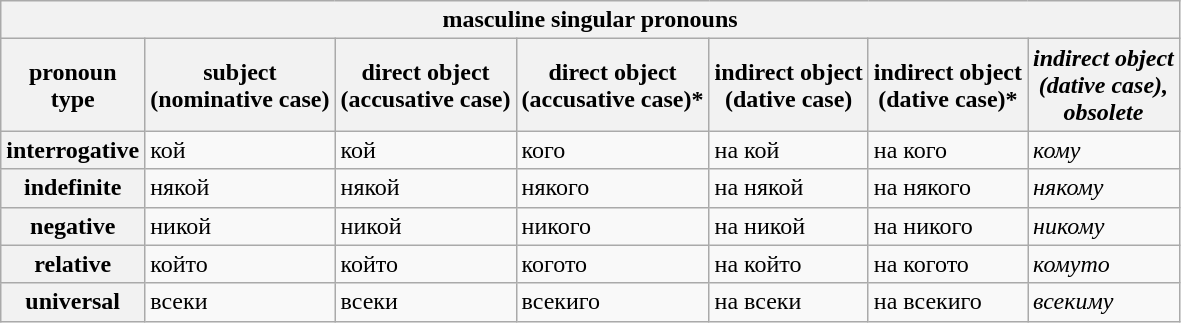<table class="wikitable">
<tr>
<th colspan="7">masculine singular pronouns</th>
</tr>
<tr>
<th>pronoun<br>type</th>
<th>subject<br>(nominative case)</th>
<th>direct object<br>(accusative case)</th>
<th>direct object<br>(accusative case)*</th>
<th>indirect object<br>(dative case)</th>
<th>indirect object<br>(dative case)*</th>
<th><em>indirect object</em><br><em>(dative case),</em><br><em>obsolete</em></th>
</tr>
<tr>
<th><strong>interrogative</strong></th>
<td>кой</td>
<td>кой</td>
<td>кого</td>
<td>на кой</td>
<td>на кого</td>
<td><em>кому</em></td>
</tr>
<tr>
<th><strong>indefinite</strong></th>
<td>някой</td>
<td>някой</td>
<td>някого</td>
<td>на някой</td>
<td>на някого</td>
<td><em>някому</em></td>
</tr>
<tr>
<th><strong>negative</strong></th>
<td>никой</td>
<td>никой</td>
<td>никого</td>
<td>на никой</td>
<td>на никого</td>
<td><em>никому</em></td>
</tr>
<tr>
<th><strong>relative</strong></th>
<td>който</td>
<td>който</td>
<td>когото</td>
<td>на който</td>
<td>на когото</td>
<td><em>комуто</em></td>
</tr>
<tr>
<th><strong>universal</strong></th>
<td>всеки</td>
<td>всеки</td>
<td>всекиго</td>
<td>на всеки</td>
<td>на всекиго</td>
<td><em>всекиму</em></td>
</tr>
</table>
